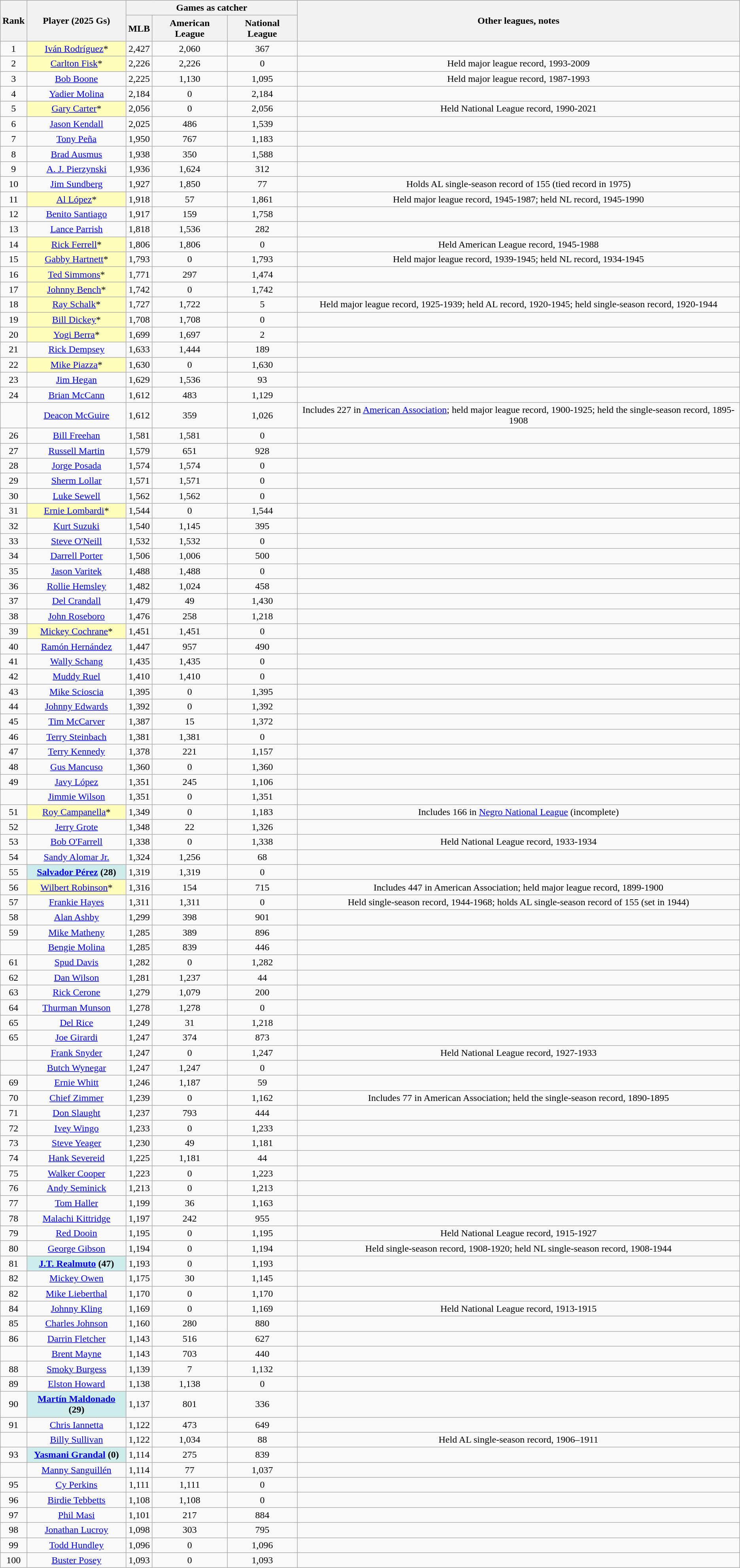<table class="wikitable sortable" style="text-align:center">
<tr style="white-space:nowrap;">
<th rowspan=2>Rank</th>
<th rowspan=2 scope="col">Player (2025 Gs)</th>
<th colspan=3>Games as catcher</th>
<th rowspan=2>Other leagues, notes</th>
</tr>
<tr>
<th>MLB</th>
<th>American League</th>
<th>National League</th>
</tr>
<tr>
<td>1</td>
<td style="background:#ffffbb;"><a href='#'>Iván Rodríguez</a>*</td>
<td>2,427</td>
<td>2,060</td>
<td>367</td>
<td></td>
</tr>
<tr>
<td>2</td>
<td style="background:#ffffbb;"><a href='#'>Carlton Fisk</a>*</td>
<td>2,226</td>
<td>2,226</td>
<td>0</td>
<td>Held major league record, 1993-2009</td>
</tr>
<tr>
<td>3</td>
<td><a href='#'>Bob Boone</a></td>
<td>2,225</td>
<td>1,130</td>
<td>1,095</td>
<td>Held major league record, 1987-1993</td>
</tr>
<tr>
<td>4</td>
<td><a href='#'>Yadier Molina</a></td>
<td>2,184</td>
<td>0</td>
<td>2,184</td>
<td></td>
</tr>
<tr>
<td>5</td>
<td style="background:#ffffbb;"><a href='#'>Gary Carter</a>*</td>
<td>2,056</td>
<td>0</td>
<td>2,056</td>
<td>Held National League record, 1990-2021</td>
</tr>
<tr>
<td>6</td>
<td><a href='#'>Jason Kendall</a></td>
<td>2,025</td>
<td>486</td>
<td>1,539</td>
<td></td>
</tr>
<tr>
<td>7</td>
<td><a href='#'>Tony Peña</a></td>
<td>1,950</td>
<td>767</td>
<td>1,183</td>
<td></td>
</tr>
<tr>
<td>8</td>
<td><a href='#'>Brad Ausmus</a></td>
<td>1,938</td>
<td>350</td>
<td>1,588</td>
<td></td>
</tr>
<tr>
<td>9</td>
<td><a href='#'>A. J. Pierzynski</a></td>
<td>1,936</td>
<td>1,624</td>
<td>312</td>
<td></td>
</tr>
<tr>
<td>10</td>
<td><a href='#'>Jim Sundberg</a></td>
<td>1,927</td>
<td>1,850</td>
<td>77</td>
<td>Holds AL single-season record of 155 (tied record in 1975)</td>
</tr>
<tr>
<td>11</td>
<td style="background:#ffffbb;"><a href='#'>Al López</a>*</td>
<td>1,918</td>
<td>57</td>
<td>1,861</td>
<td>Held major league record, 1945-1987; held NL record, 1945-1990</td>
</tr>
<tr>
<td>12</td>
<td><a href='#'>Benito Santiago</a></td>
<td>1,917</td>
<td>159</td>
<td>1,758</td>
<td></td>
</tr>
<tr>
<td>13</td>
<td><a href='#'>Lance Parrish</a></td>
<td>1,818</td>
<td>1,536</td>
<td>282</td>
<td></td>
</tr>
<tr>
<td>14</td>
<td style="background:#ffffbb;"><a href='#'>Rick Ferrell</a>*</td>
<td>1,806</td>
<td>1,806</td>
<td>0</td>
<td>Held American League record, 1945-1988</td>
</tr>
<tr>
<td>15</td>
<td style="background:#ffffbb;"><a href='#'>Gabby Hartnett</a>*</td>
<td>1,793</td>
<td>0</td>
<td>1,793</td>
<td>Held major league record, 1939-1945; held NL record, 1934-1945</td>
</tr>
<tr>
<td>16</td>
<td style="background:#ffffbb;"><a href='#'>Ted Simmons</a>*</td>
<td>1,771</td>
<td>297</td>
<td>1,474</td>
<td></td>
</tr>
<tr>
<td>17</td>
<td style="background:#ffffbb;"><a href='#'>Johnny Bench</a>*</td>
<td>1,742</td>
<td>0</td>
<td>1,742</td>
<td></td>
</tr>
<tr>
<td>18</td>
<td style="background:#ffffbb;"><a href='#'>Ray Schalk</a>*</td>
<td>1,727</td>
<td>1,722</td>
<td>5</td>
<td>Held major league record, 1925-1939; held AL record, 1920-1945; held single-season record, 1920-1944</td>
</tr>
<tr>
<td>19</td>
<td style="background:#ffffbb;"><a href='#'>Bill Dickey</a>*</td>
<td>1,708</td>
<td>1,708</td>
<td>0</td>
<td></td>
</tr>
<tr>
<td>20</td>
<td style="background:#ffffbb;"><a href='#'>Yogi Berra</a>*</td>
<td>1,699</td>
<td>1,697</td>
<td>2</td>
<td></td>
</tr>
<tr>
<td>21</td>
<td><a href='#'>Rick Dempsey</a></td>
<td>1,633</td>
<td>1,444</td>
<td>189</td>
<td></td>
</tr>
<tr>
<td>22</td>
<td style="background:#ffffbb;"><a href='#'>Mike Piazza</a>*</td>
<td>1,630</td>
<td>0</td>
<td>1,630</td>
<td></td>
</tr>
<tr>
<td>23</td>
<td><a href='#'>Jim Hegan</a></td>
<td>1,629</td>
<td>1,536</td>
<td>93</td>
<td></td>
</tr>
<tr>
<td>24</td>
<td><a href='#'>Brian McCann</a></td>
<td>1,612</td>
<td>483</td>
<td>1,129</td>
<td></td>
</tr>
<tr>
<td></td>
<td><a href='#'>Deacon McGuire</a></td>
<td>1,612</td>
<td>359</td>
<td>1,026</td>
<td>Includes 227 in <a href='#'>American Association</a>; held major league record, 1900-1925; held the single-season record, 1895-1908</td>
</tr>
<tr>
<td>26</td>
<td><a href='#'>Bill Freehan</a></td>
<td>1,581</td>
<td>1,581</td>
<td>0</td>
<td></td>
</tr>
<tr>
<td>27</td>
<td><a href='#'>Russell Martin</a></td>
<td>1,579</td>
<td>651</td>
<td>928</td>
<td></td>
</tr>
<tr>
<td>28</td>
<td><a href='#'>Jorge Posada</a></td>
<td>1,574</td>
<td>1,574</td>
<td>0</td>
<td></td>
</tr>
<tr>
<td>29</td>
<td><a href='#'>Sherm Lollar</a></td>
<td>1,571</td>
<td>1,571</td>
<td>0</td>
<td></td>
</tr>
<tr>
<td>30</td>
<td><a href='#'>Luke Sewell</a></td>
<td>1,562</td>
<td>1,562</td>
<td>0</td>
<td></td>
</tr>
<tr>
<td>31</td>
<td style="background:#ffffbb;"><a href='#'>Ernie Lombardi</a>*</td>
<td>1,544</td>
<td>0</td>
<td>1,544</td>
<td></td>
</tr>
<tr>
<td>32</td>
<td><a href='#'>Kurt Suzuki</a></td>
<td>1,540</td>
<td>1,145</td>
<td>395</td>
<td></td>
</tr>
<tr>
<td>33</td>
<td><a href='#'>Steve O'Neill</a></td>
<td>1,532</td>
<td>1,532</td>
<td>0</td>
<td></td>
</tr>
<tr>
<td>34</td>
<td><a href='#'>Darrell Porter</a></td>
<td>1,506</td>
<td>1,006</td>
<td>500</td>
<td></td>
</tr>
<tr>
<td>35</td>
<td><a href='#'>Jason Varitek</a></td>
<td>1,488</td>
<td>1,488</td>
<td>0</td>
<td></td>
</tr>
<tr>
<td>36</td>
<td><a href='#'>Rollie Hemsley</a></td>
<td>1,482</td>
<td>1,024</td>
<td>458</td>
<td></td>
</tr>
<tr>
<td>37</td>
<td><a href='#'>Del Crandall</a></td>
<td>1,479</td>
<td>49</td>
<td>1,430</td>
<td></td>
</tr>
<tr>
<td>38</td>
<td><a href='#'>John Roseboro</a></td>
<td>1,476</td>
<td>258</td>
<td>1,218</td>
<td></td>
</tr>
<tr>
<td>39</td>
<td style="background:#ffffbb;"><a href='#'>Mickey Cochrane</a>*</td>
<td>1,451</td>
<td>1,451</td>
<td>0</td>
<td></td>
</tr>
<tr>
<td>40</td>
<td><a href='#'>Ramón Hernández</a></td>
<td>1,447</td>
<td>957</td>
<td>490</td>
<td></td>
</tr>
<tr>
<td>41</td>
<td><a href='#'>Wally Schang</a></td>
<td>1,435</td>
<td>1,435</td>
<td>0</td>
<td></td>
</tr>
<tr>
<td>42</td>
<td><a href='#'>Muddy Ruel</a></td>
<td>1,410</td>
<td>1,410</td>
<td>0</td>
<td></td>
</tr>
<tr>
<td>43</td>
<td><a href='#'>Mike Scioscia</a></td>
<td>1,395</td>
<td>0</td>
<td>1,395</td>
<td></td>
</tr>
<tr>
<td>44</td>
<td><a href='#'>Johnny Edwards</a></td>
<td>1,392</td>
<td>0</td>
<td>1,392</td>
<td></td>
</tr>
<tr>
<td>45</td>
<td><a href='#'>Tim McCarver</a></td>
<td>1,387</td>
<td>15</td>
<td>1,372</td>
<td></td>
</tr>
<tr>
<td>46</td>
<td><a href='#'>Terry Steinbach</a></td>
<td>1,381</td>
<td>1,381</td>
<td>0</td>
<td></td>
</tr>
<tr>
<td>47</td>
<td><a href='#'>Terry Kennedy</a></td>
<td>1,378</td>
<td>221</td>
<td>1,157</td>
<td></td>
</tr>
<tr>
<td>48</td>
<td><a href='#'>Gus Mancuso</a></td>
<td>1,360</td>
<td>0</td>
<td>1,360</td>
<td></td>
</tr>
<tr>
<td>49</td>
<td><a href='#'>Javy López</a></td>
<td>1,351</td>
<td>245</td>
<td>1,106</td>
<td></td>
</tr>
<tr>
<td></td>
<td><a href='#'>Jimmie Wilson</a></td>
<td>1,351</td>
<td>0</td>
<td>1,351</td>
<td></td>
</tr>
<tr>
<td>51</td>
<td style="background:#ffffbb;"><a href='#'>Roy Campanella</a>*</td>
<td>1,349</td>
<td>0</td>
<td>1,183</td>
<td>Includes 166 in <a href='#'>Negro National League</a> (incomplete)</td>
</tr>
<tr>
<td>52</td>
<td><a href='#'>Jerry Grote</a></td>
<td>1,348</td>
<td>22</td>
<td>1,326</td>
<td></td>
</tr>
<tr>
<td>53</td>
<td><a href='#'>Bob O'Farrell</a></td>
<td>1,338</td>
<td>0</td>
<td>1,338</td>
<td>Held National League record, 1933-1934</td>
</tr>
<tr>
<td>54</td>
<td><a href='#'>Sandy Alomar Jr.</a></td>
<td>1,324</td>
<td>1,256</td>
<td>68</td>
<td></td>
</tr>
<tr>
<td>55</td>
<td style="background:#cfecec;"><strong><a href='#'>Salvador Pérez</a> (28)</strong></td>
<td>1,319</td>
<td>1,319</td>
<td>0</td>
<td></td>
</tr>
<tr>
<td>56</td>
<td style="background:#ffffbb;"><a href='#'>Wilbert Robinson</a>*</td>
<td>1,316</td>
<td>154</td>
<td>715</td>
<td>Includes 447 in American Association; held major league record, 1899-1900</td>
</tr>
<tr>
<td>57</td>
<td><a href='#'>Frankie Hayes</a></td>
<td>1,311</td>
<td>1,311</td>
<td>0</td>
<td>Held single-season record, 1944-1968; holds AL single-season record of 155 (set in 1944)</td>
</tr>
<tr>
<td>58</td>
<td><a href='#'>Alan Ashby</a></td>
<td>1,299</td>
<td>398</td>
<td>901</td>
<td></td>
</tr>
<tr>
<td>59</td>
<td><a href='#'>Mike Matheny</a></td>
<td>1,285</td>
<td>389</td>
<td>896</td>
<td></td>
</tr>
<tr>
<td></td>
<td><a href='#'>Bengie Molina</a></td>
<td>1,285</td>
<td>839</td>
<td>446</td>
<td></td>
</tr>
<tr>
<td>61</td>
<td><a href='#'>Spud Davis</a></td>
<td>1,282</td>
<td>0</td>
<td>1,282</td>
<td></td>
</tr>
<tr>
<td>62</td>
<td><a href='#'>Dan Wilson</a></td>
<td>1,281</td>
<td>1,237</td>
<td>44</td>
<td></td>
</tr>
<tr>
<td>63</td>
<td><a href='#'>Rick Cerone</a></td>
<td>1,279</td>
<td>1,079</td>
<td>200</td>
<td></td>
</tr>
<tr>
<td>64</td>
<td><a href='#'>Thurman Munson</a></td>
<td>1,278</td>
<td>1,278</td>
<td>0</td>
<td></td>
</tr>
<tr>
<td>65</td>
<td><a href='#'>Del Rice</a></td>
<td>1,249</td>
<td>31</td>
<td>1,218</td>
<td></td>
</tr>
<tr>
<td>65</td>
<td><a href='#'>Joe Girardi</a></td>
<td>1,247</td>
<td>374</td>
<td>873</td>
<td></td>
</tr>
<tr>
<td></td>
<td><a href='#'>Frank Snyder</a></td>
<td>1,247</td>
<td>0</td>
<td>1,247</td>
<td>Held National League record, 1927-1933</td>
</tr>
<tr>
<td></td>
<td><a href='#'>Butch Wynegar</a></td>
<td>1,247</td>
<td>1,247</td>
<td>0</td>
<td></td>
</tr>
<tr>
<td>69</td>
<td><a href='#'>Ernie Whitt</a></td>
<td>1,246</td>
<td>1,187</td>
<td>59</td>
<td></td>
</tr>
<tr>
<td>70</td>
<td><a href='#'>Chief Zimmer</a></td>
<td>1,239</td>
<td>0</td>
<td>1,162</td>
<td>Includes 77 in American Association; held the single-season record, 1890-1895</td>
</tr>
<tr>
<td>71</td>
<td><a href='#'>Don Slaught</a></td>
<td>1,237</td>
<td>793</td>
<td>444</td>
<td></td>
</tr>
<tr>
<td>72</td>
<td><a href='#'>Ivey Wingo</a></td>
<td>1,233</td>
<td>0</td>
<td>1,233</td>
<td></td>
</tr>
<tr>
<td>73</td>
<td><a href='#'>Steve Yeager</a></td>
<td>1,230</td>
<td>49</td>
<td>1,181</td>
<td></td>
</tr>
<tr>
<td>74</td>
<td><a href='#'>Hank Severeid</a></td>
<td>1,225</td>
<td>1,181</td>
<td>44</td>
<td></td>
</tr>
<tr>
<td>75</td>
<td><a href='#'>Walker Cooper</a></td>
<td>1,223</td>
<td>0</td>
<td>1,223</td>
<td></td>
</tr>
<tr>
<td>76</td>
<td><a href='#'>Andy Seminick</a></td>
<td>1,213</td>
<td>0</td>
<td>1,213</td>
<td></td>
</tr>
<tr>
<td>77</td>
<td><a href='#'>Tom Haller</a></td>
<td>1,199</td>
<td>36</td>
<td>1,163</td>
<td></td>
</tr>
<tr>
<td>78</td>
<td><a href='#'>Malachi Kittridge</a></td>
<td>1,197</td>
<td>242</td>
<td>955</td>
<td></td>
</tr>
<tr>
<td>79</td>
<td><a href='#'>Red Dooin</a></td>
<td>1,195</td>
<td>0</td>
<td>1,195</td>
<td>Held National League record, 1915-1927</td>
</tr>
<tr>
<td>80</td>
<td><a href='#'>George Gibson</a></td>
<td>1,194</td>
<td>0</td>
<td>1,194</td>
<td>Held single-season record, 1908-1920; held NL single-season record, 1908-1944</td>
</tr>
<tr>
<td>81</td>
<td style="background:#cfecec;"><strong><a href='#'>J.T. Realmuto</a> (47)</strong></td>
<td>1,193</td>
<td>0</td>
<td>1,193</td>
<td></td>
</tr>
<tr>
<td>82</td>
<td><a href='#'>Mickey Owen</a></td>
<td>1,175</td>
<td>30</td>
<td>1,145</td>
<td></td>
</tr>
<tr>
<td>82</td>
<td><a href='#'>Mike Lieberthal</a></td>
<td>1,170</td>
<td>0</td>
<td>1,170</td>
<td></td>
</tr>
<tr>
<td>84</td>
<td><a href='#'>Johnny Kling</a></td>
<td>1,169</td>
<td>0</td>
<td>1,169</td>
<td>Held National League record, 1913-1915</td>
</tr>
<tr>
<td>85</td>
<td><a href='#'>Charles Johnson</a></td>
<td>1,160</td>
<td>280</td>
<td>880</td>
<td></td>
</tr>
<tr>
<td>86</td>
<td><a href='#'>Darrin Fletcher</a></td>
<td>1,143</td>
<td>516</td>
<td>627</td>
<td></td>
</tr>
<tr>
<td></td>
<td><a href='#'>Brent Mayne</a></td>
<td>1,143</td>
<td>703</td>
<td>440</td>
<td></td>
</tr>
<tr>
<td>88</td>
<td><a href='#'>Smoky Burgess</a></td>
<td>1,139</td>
<td>7</td>
<td>1,132</td>
<td></td>
</tr>
<tr>
<td>89</td>
<td><a href='#'>Elston Howard</a></td>
<td>1,138</td>
<td>1,138</td>
<td>0</td>
<td></td>
</tr>
<tr>
<td>90</td>
<td style="background:#cfecec;"><strong><a href='#'>Martín Maldonado</a> (29)</strong></td>
<td>1,137</td>
<td>801</td>
<td>336</td>
<td></td>
</tr>
<tr>
<td>91</td>
<td><a href='#'>Chris Iannetta</a></td>
<td>1,122</td>
<td>473</td>
<td>649</td>
<td></td>
</tr>
<tr>
<td></td>
<td><a href='#'>Billy Sullivan</a></td>
<td>1,122</td>
<td>1,034</td>
<td>88</td>
<td>Held AL single-season record, 1906–1911</td>
</tr>
<tr>
<td>93</td>
<td style="background:#cfecec;"><strong><a href='#'>Yasmani Grandal</a> (0)</strong></td>
<td>1,114</td>
<td>275</td>
<td>839</td>
<td></td>
</tr>
<tr>
<td></td>
<td><a href='#'>Manny Sanguillén</a></td>
<td>1,114</td>
<td>77</td>
<td>1,037</td>
<td></td>
</tr>
<tr>
<td>95</td>
<td><a href='#'>Cy Perkins</a></td>
<td>1,111</td>
<td>1,111</td>
<td>0</td>
<td></td>
</tr>
<tr>
<td>96</td>
<td><a href='#'>Birdie Tebbetts</a></td>
<td>1,108</td>
<td>1,108</td>
<td>0</td>
<td></td>
</tr>
<tr>
<td>97</td>
<td><a href='#'>Phil Masi</a></td>
<td>1,101</td>
<td>217</td>
<td>884</td>
<td></td>
</tr>
<tr>
<td>98</td>
<td><a href='#'>Jonathan Lucroy</a></td>
<td>1,098</td>
<td>303</td>
<td>795</td>
<td></td>
</tr>
<tr>
<td>99</td>
<td><a href='#'>Todd Hundley</a></td>
<td>1,096</td>
<td>0</td>
<td>1,096</td>
<td></td>
</tr>
<tr>
<td>100</td>
<td><a href='#'>Buster Posey</a></td>
<td>1,093</td>
<td>0</td>
<td>1,093</td>
<td></td>
</tr>
</table>
